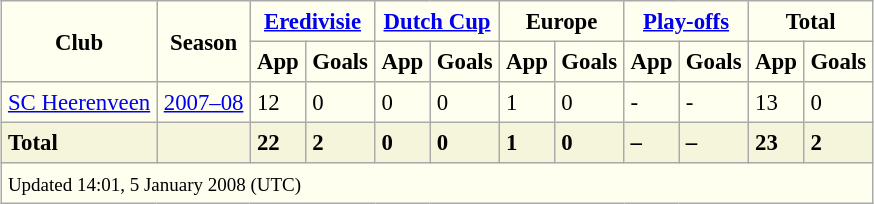<table border=1 align=center cellpadding=4 cellspacing=2 style="background: ivory; font-size: 95%; border: 1px #aaaaaa solid; border-collapse: collapse; clear:center">
<tr>
<th rowspan="2">Club</th>
<th rowspan="2">Season</th>
<th colspan="2"> <a href='#'>Eredivisie</a></th>
<th colspan="2"><a href='#'>Dutch Cup</a></th>
<th colspan="2">Europe</th>
<th colspan="2"><a href='#'>Play-offs</a></th>
<th colspan="2">Total</th>
</tr>
<tr>
<th>App</th>
<th>Goals</th>
<th>App</th>
<th>Goals</th>
<th>App</th>
<th>Goals</th>
<th>App</th>
<th>Goals</th>
<th>App</th>
<th>Goals</th>
</tr>
<tr>
<td rowspan="1" valign=top><a href='#'>SC Heerenveen</a></td>
<td><a href='#'>2007–08</a></td>
<td>12</td>
<td>0</td>
<td>0</td>
<td>0</td>
<td>1</td>
<td>0</td>
<td>-</td>
<td>-</td>
<td>13</td>
<td>0</td>
</tr>
<tr>
<th align=left style="background:beige">Total</th>
<th align=left style="background:beige" colspan="1"></th>
<th align=left style="background:beige">22</th>
<th align=left style="background:beige">2</th>
<th align=left style="background:beige">0</th>
<th align=left style="background:beige">0</th>
<th align=left style="background:beige">1</th>
<th align=left style="background:beige">0</th>
<th align=left style="background:beige">–</th>
<th align=left style="background:beige">–</th>
<th align=left style="background:beige">23</th>
<th align=left style="background:beige">2</th>
</tr>
<tr>
<td colspan="12"><small> Updated 14:01, 5 January 2008 (UTC)</small></td>
</tr>
</table>
